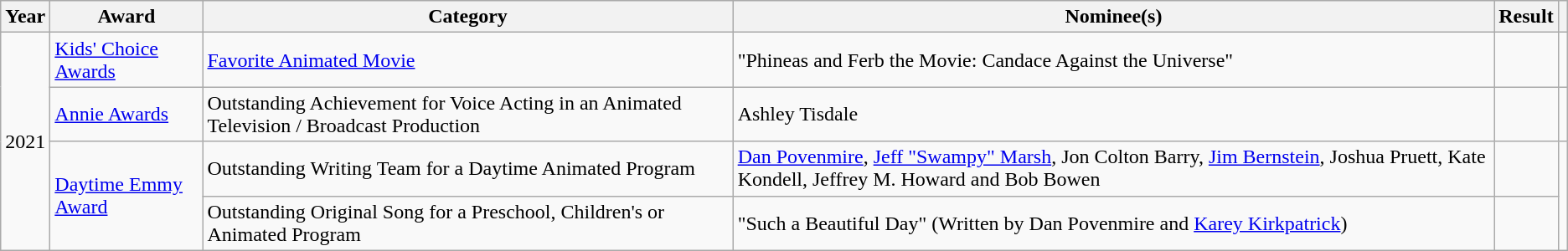<table class="wikitable sortable">
<tr>
<th>Year</th>
<th>Award</th>
<th>Category</th>
<th>Nominee(s)</th>
<th>Result</th>
<th></th>
</tr>
<tr>
<td rowspan="4">2021</td>
<td><a href='#'>Kids' Choice Awards</a></td>
<td><a href='#'>Favorite Animated Movie</a></td>
<td>"Phineas and Ferb the Movie: Candace Against the Universe"</td>
<td></td>
<td style="text-align:center;"></td>
</tr>
<tr>
<td><a href='#'>Annie Awards</a></td>
<td>Outstanding Achievement for Voice Acting in an Animated Television / Broadcast Production</td>
<td>Ashley Tisdale</td>
<td></td>
<td style="text-align:center;"></td>
</tr>
<tr>
<td rowspan="2"><a href='#'>Daytime Emmy Award</a></td>
<td>Outstanding Writing Team for a Daytime Animated Program</td>
<td><a href='#'>Dan Povenmire</a>, <a href='#'>Jeff "Swampy" Marsh</a>, Jon Colton Barry, <a href='#'>Jim Bernstein</a>, Joshua Pruett, Kate Kondell, Jeffrey M. Howard and Bob Bowen</td>
<td></td>
<td rowspan="2" style="text-align:center;"></td>
</tr>
<tr>
<td>Outstanding Original Song for a Preschool, Children's or Animated Program</td>
<td>"Such a Beautiful Day" (Written by Dan Povenmire and <a href='#'>Karey Kirkpatrick</a>)</td>
<td></td>
</tr>
</table>
